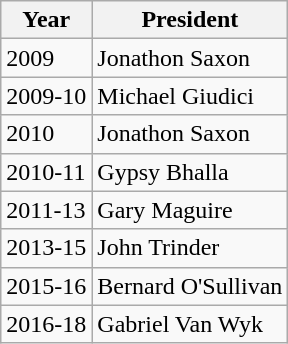<table class="wikitable">
<tr>
<th>Year</th>
<th>President</th>
</tr>
<tr>
<td>2009</td>
<td>Jonathon Saxon</td>
</tr>
<tr>
<td>2009-10</td>
<td>Michael Giudici</td>
</tr>
<tr>
<td>2010</td>
<td>Jonathon Saxon</td>
</tr>
<tr>
<td>2010-11</td>
<td>Gypsy Bhalla</td>
</tr>
<tr>
<td>2011-13</td>
<td>Gary Maguire</td>
</tr>
<tr>
<td>2013-15</td>
<td>John Trinder</td>
</tr>
<tr>
<td>2015-16</td>
<td>Bernard O'Sullivan</td>
</tr>
<tr>
<td>2016-18</td>
<td>Gabriel Van Wyk</td>
</tr>
</table>
